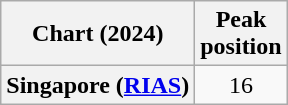<table class="wikitable plainrowheaders" style="text-align:center;">
<tr>
<th scope="col">Chart (2024)</th>
<th scope="col">Peak<br>position</th>
</tr>
<tr>
<th scope="row">Singapore (<a href='#'>RIAS</a>)</th>
<td>16</td>
</tr>
</table>
